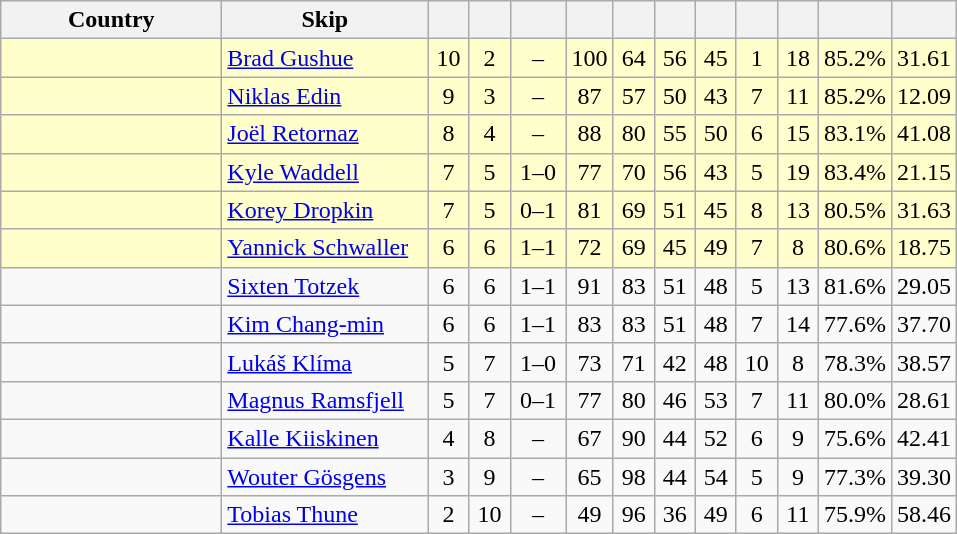<table class=wikitable  style="text-align:center;">
<tr>
<th width=140>Country</th>
<th width=130>Skip</th>
<th width=20></th>
<th width=20></th>
<th width=30></th>
<th width=20></th>
<th width=20></th>
<th width=20></th>
<th width=20></th>
<th width=20></th>
<th width=20></th>
<th width=20></th>
<th width=20><br></th>
</tr>
<tr bgcolor=#ffffcc>
<td style="text-align:left;"></td>
<td style="text-align:left;"><a href='#'>Brad Gushue</a></td>
<td>10</td>
<td>2</td>
<td>–</td>
<td>100</td>
<td>64</td>
<td>56</td>
<td>45</td>
<td>1</td>
<td>18</td>
<td>85.2%</td>
<td>31.61</td>
</tr>
<tr bgcolor=#ffffcc>
<td style="text-align:left;"></td>
<td style="text-align:left;"><a href='#'>Niklas Edin</a></td>
<td>9</td>
<td>3</td>
<td>–</td>
<td>87</td>
<td>57</td>
<td>50</td>
<td>43</td>
<td>7</td>
<td>11</td>
<td>85.2%</td>
<td>12.09</td>
</tr>
<tr bgcolor=#ffffcc>
<td style="text-align:left;"></td>
<td style="text-align:left;"><a href='#'>Joël Retornaz</a></td>
<td>8</td>
<td>4</td>
<td>–</td>
<td>88</td>
<td>80</td>
<td>55</td>
<td>50</td>
<td>6</td>
<td>15</td>
<td>83.1%</td>
<td>41.08</td>
</tr>
<tr bgcolor=#ffffcc>
<td style="text-align:left;"></td>
<td style="text-align:left;"><a href='#'>Kyle Waddell</a></td>
<td>7</td>
<td>5</td>
<td>1–0</td>
<td>77</td>
<td>70</td>
<td>56</td>
<td>43</td>
<td>5</td>
<td>19</td>
<td>83.4%</td>
<td>21.15</td>
</tr>
<tr bgcolor=#ffffcc>
<td style="text-align:left;"></td>
<td style="text-align:left;"><a href='#'>Korey Dropkin</a></td>
<td>7</td>
<td>5</td>
<td>0–1</td>
<td>81</td>
<td>69</td>
<td>51</td>
<td>45</td>
<td>8</td>
<td>13</td>
<td>80.5%</td>
<td>31.63</td>
</tr>
<tr bgcolor=#ffffcc>
<td style="text-align:left;"></td>
<td style="text-align:left;"><a href='#'>Yannick Schwaller</a></td>
<td>6</td>
<td>6</td>
<td>1–1</td>
<td>72</td>
<td>69</td>
<td>45</td>
<td>49</td>
<td>7</td>
<td>8</td>
<td>80.6%</td>
<td>18.75</td>
</tr>
<tr>
<td style="text-align:left;"></td>
<td style="text-align:left;"><a href='#'>Sixten Totzek</a></td>
<td>6</td>
<td>6</td>
<td>1–1</td>
<td>91</td>
<td>83</td>
<td>51</td>
<td>48</td>
<td>5</td>
<td>13</td>
<td>81.6%</td>
<td>29.05</td>
</tr>
<tr>
<td style="text-align:left;"></td>
<td style="text-align:left;"><a href='#'>Kim Chang-min</a></td>
<td>6</td>
<td>6</td>
<td>1–1</td>
<td>83</td>
<td>83</td>
<td>51</td>
<td>48</td>
<td>7</td>
<td>14</td>
<td>77.6%</td>
<td>37.70</td>
</tr>
<tr>
<td style="text-align:left;"></td>
<td style="text-align:left;"><a href='#'>Lukáš Klíma</a></td>
<td>5</td>
<td>7</td>
<td>1–0</td>
<td>73</td>
<td>71</td>
<td>42</td>
<td>48</td>
<td>10</td>
<td>8</td>
<td>78.3%</td>
<td>38.57</td>
</tr>
<tr>
<td style="text-align:left;"></td>
<td style="text-align:left;"><a href='#'>Magnus Ramsfjell</a></td>
<td>5</td>
<td>7</td>
<td>0–1</td>
<td>77</td>
<td>80</td>
<td>46</td>
<td>53</td>
<td>7</td>
<td>11</td>
<td>80.0%</td>
<td>28.61</td>
</tr>
<tr>
<td style="text-align:left;"></td>
<td style="text-align:left;"><a href='#'>Kalle Kiiskinen</a></td>
<td>4</td>
<td>8</td>
<td>–</td>
<td>67</td>
<td>90</td>
<td>44</td>
<td>52</td>
<td>6</td>
<td>9</td>
<td>75.6%</td>
<td>42.41</td>
</tr>
<tr>
<td style="text-align:left;"></td>
<td style="text-align:left;"><a href='#'>Wouter Gösgens</a></td>
<td>3</td>
<td>9</td>
<td>–</td>
<td>65</td>
<td>98</td>
<td>44</td>
<td>54</td>
<td>5</td>
<td>9</td>
<td>77.3%</td>
<td>39.30</td>
</tr>
<tr>
<td style="text-align:left;"></td>
<td style="text-align:left;"><a href='#'>Tobias Thune</a></td>
<td>2</td>
<td>10</td>
<td>–</td>
<td>49</td>
<td>96</td>
<td>36</td>
<td>49</td>
<td>6</td>
<td>11</td>
<td>75.9%</td>
<td>58.46</td>
</tr>
</table>
